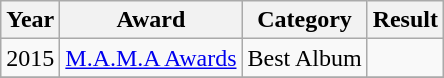<table class="wikitable">
<tr>
<th>Year</th>
<th>Award</th>
<th>Category</th>
<th>Result</th>
</tr>
<tr>
<td>2015</td>
<td><a href='#'>M.A.M.A Awards</a></td>
<td>Best Album</td>
<td></td>
</tr>
<tr>
</tr>
</table>
